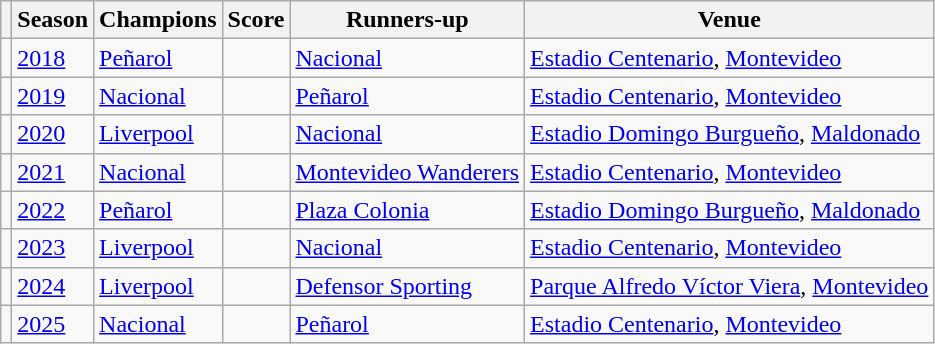<table class="wikitable sortable">
<tr>
<th width=></th>
<th>Season</th>
<th>Champions</th>
<th>Score</th>
<th>Runners-up</th>
<th>Venue</th>
</tr>
<tr>
<td></td>
<td><a href='#'>2018</a></td>
<td><a href='#'>Peñarol</a> </td>
<td></td>
<td><a href='#'>Nacional</a></td>
<td><a href='#'>Estadio Centenario</a>, <a href='#'>Montevideo</a></td>
</tr>
<tr>
<td></td>
<td><a href='#'>2019</a></td>
<td><a href='#'>Nacional</a> </td>
<td></td>
<td><a href='#'>Peñarol</a></td>
<td><a href='#'>Estadio Centenario</a>, <a href='#'>Montevideo</a></td>
</tr>
<tr>
<td></td>
<td><a href='#'>2020</a></td>
<td><a href='#'>Liverpool</a> </td>
<td></td>
<td><a href='#'>Nacional</a></td>
<td><a href='#'>Estadio Domingo Burgueño</a>, <a href='#'>Maldonado</a></td>
</tr>
<tr>
<td></td>
<td><a href='#'>2021</a></td>
<td><a href='#'>Nacional</a> </td>
<td></td>
<td><a href='#'>Montevideo Wanderers</a></td>
<td><a href='#'>Estadio Centenario</a>, <a href='#'>Montevideo</a></td>
</tr>
<tr>
<td></td>
<td><a href='#'>2022</a></td>
<td><a href='#'>Peñarol</a> </td>
<td></td>
<td><a href='#'>Plaza Colonia</a></td>
<td><a href='#'>Estadio Domingo Burgueño</a>, <a href='#'>Maldonado</a></td>
</tr>
<tr>
<td></td>
<td><a href='#'>2023</a></td>
<td><a href='#'>Liverpool</a> </td>
<td></td>
<td><a href='#'>Nacional</a></td>
<td><a href='#'>Estadio Centenario</a>, <a href='#'>Montevideo</a></td>
</tr>
<tr>
<td></td>
<td><a href='#'>2024</a></td>
<td><a href='#'>Liverpool</a> </td>
<td></td>
<td><a href='#'>Defensor Sporting</a></td>
<td><a href='#'>Parque Alfredo Víctor Viera</a>, <a href='#'>Montevideo</a></td>
</tr>
<tr>
<td></td>
<td><a href='#'>2025</a></td>
<td><a href='#'>Nacional</a> </td>
<td></td>
<td><a href='#'>Peñarol</a></td>
<td><a href='#'>Estadio Centenario</a>, <a href='#'>Montevideo</a></td>
</tr>
</table>
